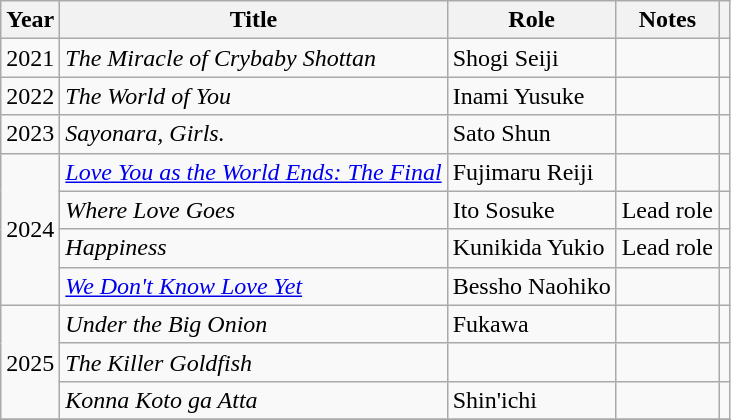<table class="wikitable sortable">
<tr>
<th>Year</th>
<th>Title</th>
<th>Role</th>
<th class="unsortable">Notes</th>
<th class="unsortable"></th>
</tr>
<tr>
<td>2021</td>
<td><em>The Miracle of Crybaby Shottan</em></td>
<td>Shogi Seiji</td>
<td></td>
<td></td>
</tr>
<tr>
<td>2022</td>
<td><em>The World of You</em></td>
<td>Inami Yusuke</td>
<td></td>
<td></td>
</tr>
<tr>
<td>2023</td>
<td><em>Sayonara, Girls.</em></td>
<td>Sato Shun</td>
<td></td>
<td></td>
</tr>
<tr>
<td rowspan=4>2024</td>
<td><em><a href='#'>Love You as the World Ends: The Final</a></em></td>
<td>Fujimaru Reiji</td>
<td></td>
<td></td>
</tr>
<tr>
<td><em>Where Love Goes</em></td>
<td>Ito Sosuke</td>
<td>Lead role</td>
<td></td>
</tr>
<tr>
<td><em>Happiness</em></td>
<td>Kunikida Yukio</td>
<td>Lead role</td>
<td></td>
</tr>
<tr>
<td><em><a href='#'>We Don't Know Love Yet</a></em></td>
<td>Bessho Naohiko</td>
<td></td>
<td></td>
</tr>
<tr>
<td rowspan=3>2025</td>
<td><em>Under the Big Onion</em></td>
<td>Fukawa</td>
<td></td>
<td></td>
</tr>
<tr>
<td><em>The Killer Goldfish</em></td>
<td></td>
<td></td>
<td></td>
</tr>
<tr>
<td><em>Konna Koto ga Atta</em></td>
<td>Shin'ichi</td>
<td></td>
<td></td>
</tr>
<tr>
</tr>
</table>
